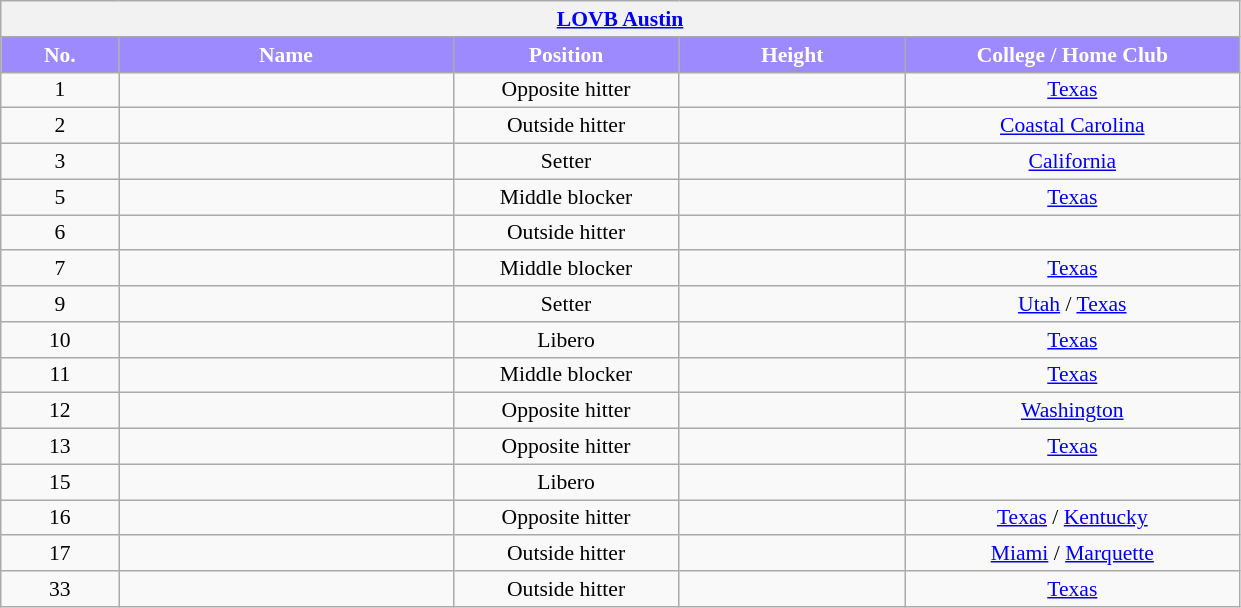<table class="wikitable collapsible collapsed" style="font-size:90%; text-align:center">
<tr>
<th colspan=5 style="width:30em"><a href='#'>LOVB Austin</a></th>
</tr>
<tr>
<th style="width:5em; color:#ffffff; background-color:#9e8aff">No.</th>
<th style="width:15em; color:#ffffff; background-color:#9e8aff">Name</th>
<th style="width:10em; color:#ffffff; background-color:#9e8aff">Position</th>
<th style="width:10em; color:#ffffff; background-color:#9e8aff">Height</th>
<th style="width:15em; color:#ffffff; background-color:#9e8aff">College / Home Club</th>
</tr>
<tr>
<td>1</td>
<td align=left> </td>
<td>Opposite hitter</td>
<td></td>
<td><a href='#'>Texas</a></td>
</tr>
<tr>
<td>2</td>
<td align=left> </td>
<td>Outside hitter</td>
<td></td>
<td><a href='#'>Coastal Carolina</a></td>
</tr>
<tr>
<td>3</td>
<td align=left> </td>
<td>Setter</td>
<td></td>
<td><a href='#'>California</a></td>
</tr>
<tr>
<td>5</td>
<td align=left> </td>
<td>Middle blocker</td>
<td></td>
<td><a href='#'>Texas</a></td>
</tr>
<tr>
<td>6</td>
<td align=left> </td>
<td>Outside hitter</td>
<td></td>
<td></td>
</tr>
<tr>
<td>7</td>
<td align=left> </td>
<td>Middle blocker</td>
<td></td>
<td><a href='#'>Texas</a></td>
</tr>
<tr>
<td>9</td>
<td align=left> </td>
<td>Setter</td>
<td></td>
<td><a href='#'>Utah</a> / <a href='#'>Texas</a></td>
</tr>
<tr>
<td>10</td>
<td align=left> </td>
<td>Libero</td>
<td></td>
<td><a href='#'>Texas</a></td>
</tr>
<tr>
<td>11</td>
<td align=left> </td>
<td>Middle blocker</td>
<td></td>
<td><a href='#'>Texas</a></td>
</tr>
<tr>
<td>12</td>
<td align=left> </td>
<td>Opposite hitter</td>
<td></td>
<td><a href='#'>Washington</a></td>
</tr>
<tr>
<td>13</td>
<td align=left> </td>
<td>Opposite hitter</td>
<td></td>
<td><a href='#'>Texas</a></td>
</tr>
<tr>
<td>15</td>
<td align=left> </td>
<td>Libero</td>
<td></td>
<td></td>
</tr>
<tr>
<td>16</td>
<td align=left> </td>
<td>Opposite hitter</td>
<td></td>
<td><a href='#'>Texas</a> / <a href='#'>Kentucky</a></td>
</tr>
<tr>
<td>17</td>
<td align=left> </td>
<td>Outside hitter</td>
<td></td>
<td><a href='#'>Miami</a> / <a href='#'>Marquette</a></td>
</tr>
<tr>
<td>33</td>
<td align=left> </td>
<td>Outside hitter</td>
<td></td>
<td><a href='#'>Texas</a></td>
</tr>
</table>
